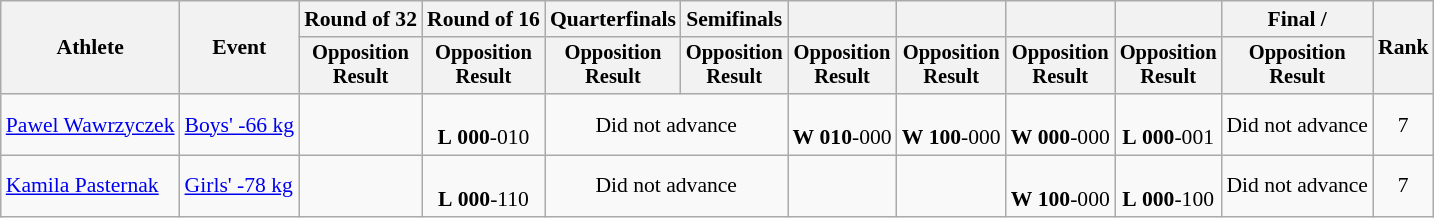<table class="wikitable" style="font-size:90%">
<tr>
<th rowspan="2">Athlete</th>
<th rowspan="2">Event</th>
<th>Round of 32</th>
<th>Round of 16</th>
<th>Quarterfinals</th>
<th>Semifinals</th>
<th></th>
<th></th>
<th></th>
<th></th>
<th>Final / </th>
<th rowspan=2>Rank</th>
</tr>
<tr style="font-size:95%">
<th>Opposition<br>Result</th>
<th>Opposition<br>Result</th>
<th>Opposition<br>Result</th>
<th>Opposition<br>Result</th>
<th>Opposition<br>Result</th>
<th>Opposition<br>Result</th>
<th>Opposition<br>Result</th>
<th>Opposition<br>Result</th>
<th>Opposition<br>Result</th>
</tr>
<tr align=center>
<td align=left><a href='#'>Pawel Wawrzyczek</a></td>
<td align=left><a href='#'>Boys' -66 kg</a></td>
<td></td>
<td><br><strong>L</strong> <strong>000</strong>-010</td>
<td colspan=2>Did not advance</td>
<td><br><strong>W</strong> <strong>010</strong>-000</td>
<td><br><strong>W</strong> <strong>100</strong>-000</td>
<td><br><strong>W</strong> <strong>000</strong>-000</td>
<td><br><strong>L</strong> <strong>000</strong>-001</td>
<td>Did not advance</td>
<td>7</td>
</tr>
<tr align=center>
<td align=left><a href='#'>Kamila Pasternak</a></td>
<td align=left><a href='#'>Girls' -78 kg</a></td>
<td></td>
<td><br><strong>L</strong> <strong>000</strong>-110</td>
<td colspan=2>Did not advance</td>
<td></td>
<td></td>
<td><br><strong>W</strong> <strong>100</strong>-000</td>
<td><br><strong>L</strong> <strong>000</strong>-100</td>
<td>Did not advance</td>
<td>7</td>
</tr>
</table>
